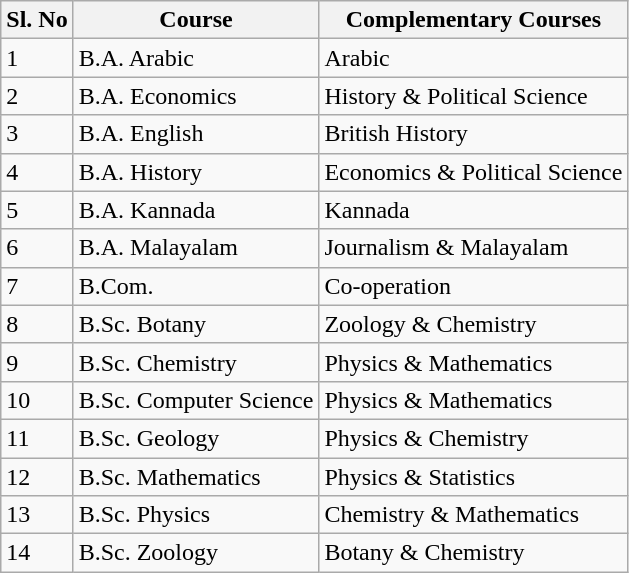<table class="wikitable">
<tr>
<th>Sl. No</th>
<th>Course</th>
<th>Complementary Courses</th>
</tr>
<tr>
<td>1</td>
<td>B.A. Arabic</td>
<td>Arabic</td>
</tr>
<tr>
<td>2</td>
<td>B.A. Economics</td>
<td>History & Political Science</td>
</tr>
<tr>
<td>3</td>
<td>B.A. English</td>
<td>British History</td>
</tr>
<tr>
<td>4</td>
<td>B.A. History</td>
<td>Economics & Political Science</td>
</tr>
<tr>
<td>5</td>
<td>B.A. Kannada</td>
<td>Kannada</td>
</tr>
<tr>
<td>6</td>
<td>B.A. Malayalam</td>
<td>Journalism & Malayalam</td>
</tr>
<tr>
<td>7</td>
<td>B.Com.</td>
<td>Co-operation</td>
</tr>
<tr>
<td>8</td>
<td>B.Sc. Botany</td>
<td>Zoology & Chemistry</td>
</tr>
<tr>
<td>9</td>
<td>B.Sc. Chemistry</td>
<td>Physics & Mathematics</td>
</tr>
<tr>
<td>10</td>
<td>B.Sc. Computer Science</td>
<td>Physics & Mathematics</td>
</tr>
<tr>
<td>11</td>
<td>B.Sc. Geology</td>
<td>Physics & Chemistry</td>
</tr>
<tr>
<td>12</td>
<td>B.Sc. Mathematics</td>
<td>Physics & Statistics</td>
</tr>
<tr>
<td>13</td>
<td>B.Sc. Physics</td>
<td>Chemistry & Mathematics</td>
</tr>
<tr>
<td>14</td>
<td>B.Sc. Zoology</td>
<td>Botany & Chemistry</td>
</tr>
</table>
